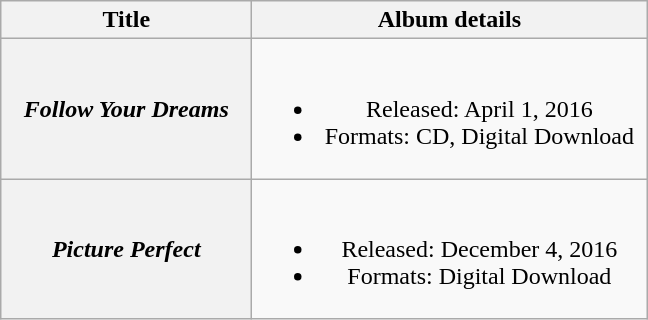<table class="wikitable plainrowheaders" style="text-align:center;">
<tr>
<th scope="col" style="width:10em;">Title</th>
<th scope="col" style="width:16em;">Album details</th>
</tr>
<tr>
<th scope="row"><em>Follow Your Dreams</em></th>
<td><br><ul><li>Released: April 1, 2016</li><li>Formats: CD, Digital Download</li></ul></td>
</tr>
<tr>
<th scope="row"><em>Picture Perfect</em></th>
<td><br><ul><li>Released: December 4, 2016</li><li>Formats: Digital Download</li></ul></td>
</tr>
</table>
